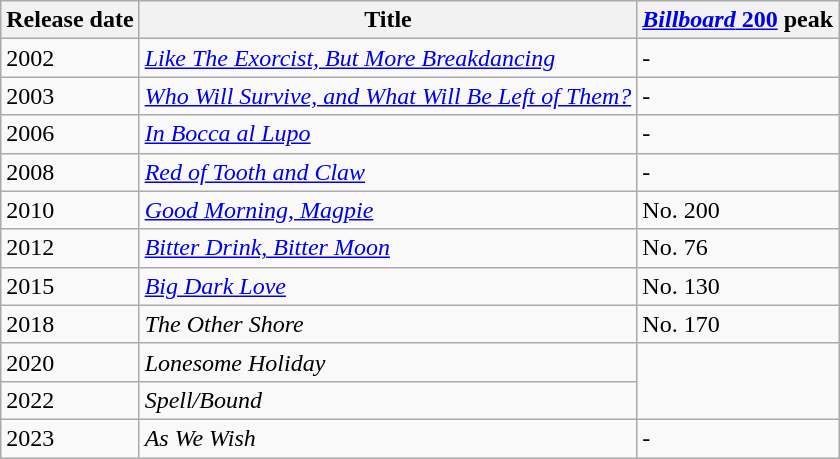<table class="wikitable">
<tr>
<th>Release date</th>
<th>Title</th>
<th><a href='#'><em>Billboard</em> 200</a> peak</th>
</tr>
<tr>
<td>2002</td>
<td><em><a href='#'>Like The Exorcist, But More Breakdancing</a></em></td>
<td>-</td>
</tr>
<tr>
<td>2003</td>
<td><em><a href='#'>Who Will Survive, and What Will Be Left of Them?</a></em></td>
<td>-</td>
</tr>
<tr>
<td>2006</td>
<td><em><a href='#'>In Bocca al Lupo</a></em></td>
<td>-</td>
</tr>
<tr>
<td>2008</td>
<td><em><a href='#'>Red of Tooth and Claw</a></em></td>
<td>-</td>
</tr>
<tr>
<td>2010</td>
<td><em><a href='#'>Good Morning, Magpie</a></em></td>
<td>No. 200</td>
</tr>
<tr>
<td>2012</td>
<td><em><a href='#'>Bitter Drink, Bitter Moon</a></em></td>
<td>No. 76</td>
</tr>
<tr>
<td>2015</td>
<td><em><a href='#'>Big Dark Love</a></em></td>
<td>No. 130</td>
</tr>
<tr>
<td>2018</td>
<td><em>The Other Shore</em></td>
<td>No. 170</td>
</tr>
<tr>
<td>2020</td>
<td><em>Lonesome Holiday</em></td>
</tr>
<tr>
<td>2022</td>
<td><em>Spell/Bound</em></td>
</tr>
<tr>
<td>2023</td>
<td><em>As We Wish</em></td>
<td>-</td>
</tr>
</table>
